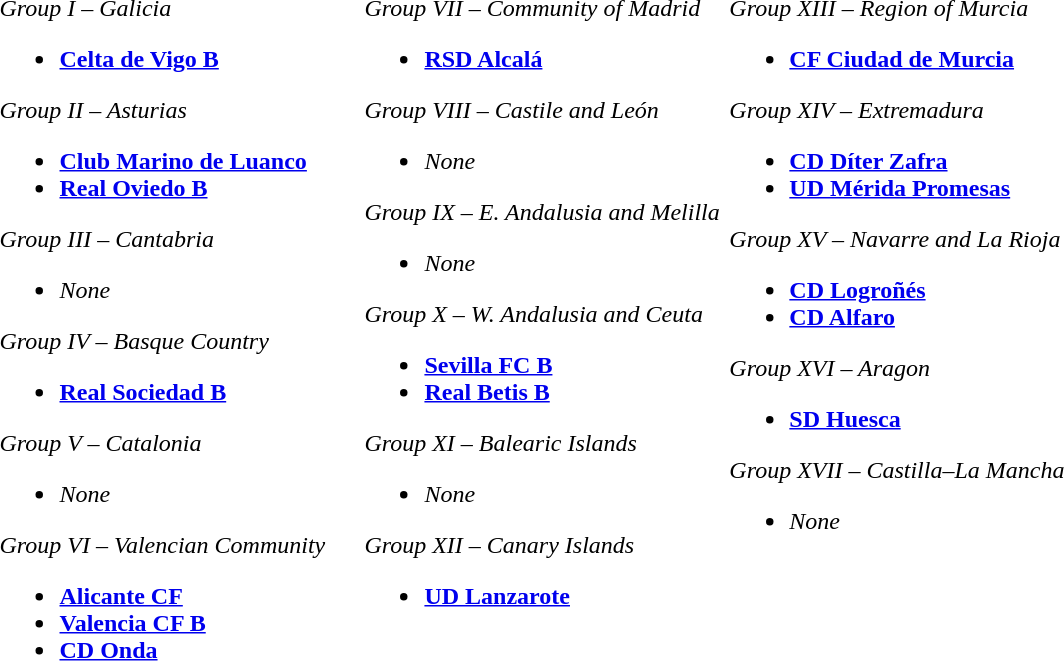<table>
<tr>
<td valign="top" width="33%"><br><em>Group I – Galicia</em>  <ul><li><strong><a href='#'>Celta de Vigo B</a></strong></li></ul><em>Group II – Asturias</em>  <ul><li><strong><a href='#'>Club Marino de Luanco</a></strong></li><li><strong><a href='#'>Real Oviedo B</a></strong></li></ul><em>Group III – Cantabria</em>  <ul><li><em>None</em></li></ul><em>Group IV – Basque Country</em>  <ul><li><strong><a href='#'>Real Sociedad B</a></strong></li></ul><em>Group V – Catalonia</em>  <ul><li><em>None</em></li></ul><em>Group VI – Valencian Community</em> <ul><li><strong><a href='#'>Alicante CF</a></strong></li><li><strong><a href='#'>Valencia CF B</a></strong></li><li><strong><a href='#'>CD Onda</a></strong></li></ul></td>
<td valign="top" width="33%"><br><em>Group VII – Community of Madrid</em>  <ul><li><strong><a href='#'>RSD Alcalá</a></strong></li></ul><em>Group VIII – Castile and León</em>  <ul><li><em>None</em></li></ul><em>Group IX – E. Andalusia and Melilla</em>  <ul><li><em>None</em></li></ul><em>Group X – W. Andalusia and Ceuta</em>  <ul><li><strong><a href='#'>Sevilla FC B</a></strong></li><li><strong><a href='#'>Real Betis B</a></strong></li></ul><em>Group XI – Balearic Islands</em>  <ul><li><em>None</em></li></ul><em>Group XII – Canary Islands</em>  <ul><li><strong><a href='#'>UD Lanzarote</a></strong></li></ul></td>
<td valign="top" width="33%"><br><em>Group XIII – Region of Murcia</em>  <ul><li><strong><a href='#'>CF Ciudad de Murcia</a></strong></li></ul><em>Group XIV – Extremadura</em>  <ul><li><strong><a href='#'>CD Díter Zafra</a></strong></li><li><strong><a href='#'>UD Mérida Promesas</a></strong></li></ul><em>Group XV – Navarre and La Rioja</em>  <ul><li><strong><a href='#'>CD Logroñés</a></strong></li><li><strong><a href='#'>CD Alfaro</a></strong></li></ul><em>Group XVI – Aragon</em>  <ul><li><strong><a href='#'>SD Huesca</a></strong></li></ul><em>Group XVII – Castilla–La Mancha</em>  <ul><li><em>None</em></li></ul></td>
</tr>
</table>
